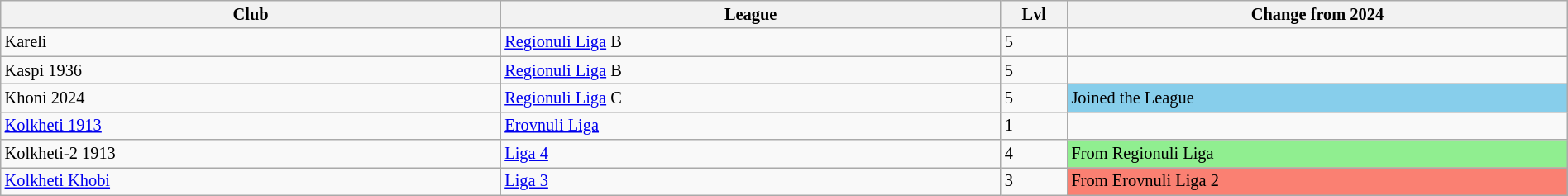<table class="wikitable sortable" width=100% style="font-size:85%">
<tr>
<th width=10%>Club</th>
<th width=10%>League</th>
<th width=1%>Lvl</th>
<th width=10%>Change from 2024</th>
</tr>
<tr>
<td>Kareli</td>
<td><a href='#'>Regionuli Liga</a> B</td>
<td>5</td>
<td></td>
</tr>
<tr>
<td>Kaspi 1936</td>
<td><a href='#'>Regionuli Liga</a> B</td>
<td>5</td>
<td></td>
</tr>
<tr>
<td>Khoni 2024</td>
<td><a href='#'>Regionuli Liga</a> C</td>
<td>5</td>
<td style="background:skyblue">Joined the League</td>
</tr>
<tr>
<td><a href='#'>Kolkheti 1913</a></td>
<td><a href='#'>Erovnuli Liga</a></td>
<td>1</td>
<td></td>
</tr>
<tr>
<td>Kolkheti-2 1913</td>
<td><a href='#'>Liga 4</a></td>
<td>4</td>
<td style="background:lightgreen">From Regionuli Liga</td>
</tr>
<tr>
<td><a href='#'>Kolkheti Khobi</a></td>
<td><a href='#'>Liga 3</a></td>
<td>3</td>
<td style="background:salmon">From Erovnuli Liga 2</td>
</tr>
</table>
